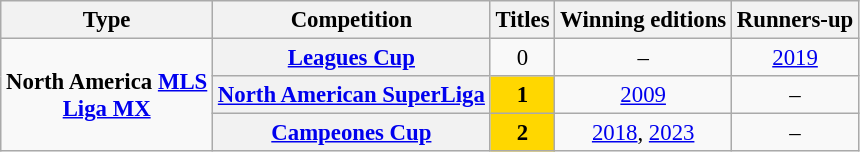<table class="wikitable plainrowheaders" style="font-size:95%; text-align: center;">
<tr>
<th>Type</th>
<th>Competition</th>
<th>Titles</th>
<th>Winning editions</th>
<th>Runners-up</th>
</tr>
<tr>
<td rowspan="3">   <strong>North America <a href='#'>MLS</a><br><a href='#'>Liga MX</a></strong></td>
<th scope=col><a href='#'>Leagues Cup</a></th>
<td>0</td>
<td>–</td>
<td><a href='#'>2019</a></td>
</tr>
<tr>
<th scope=col><a href='#'>North American SuperLiga</a></th>
<td bgcolor="gold"><strong>1</strong></td>
<td><a href='#'>2009</a></td>
<td>–</td>
</tr>
<tr>
<th scope=col><a href='#'>Campeones Cup</a></th>
<td bgcolor="gold"><strong>2</strong></td>
<td><a href='#'>2018</a>, <a href='#'>2023</a></td>
<td>–</td>
</tr>
</table>
